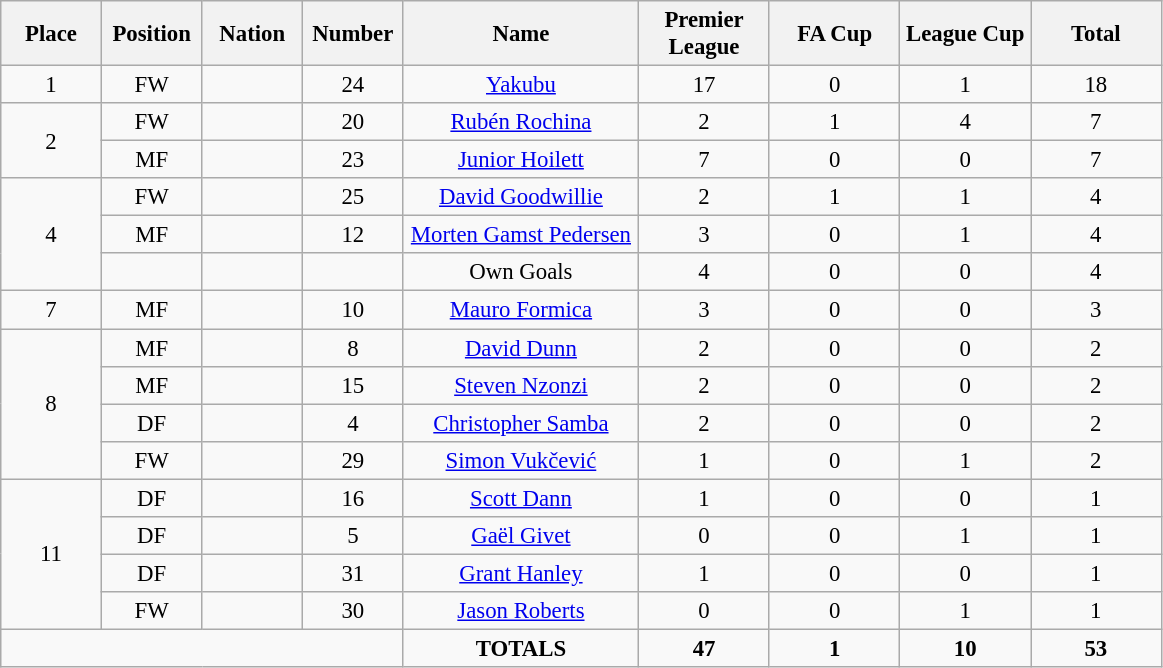<table class="wikitable" style="font-size: 95%; text-align: center;">
<tr>
<th width=60>Place</th>
<th width=60>Position</th>
<th width=60>Nation</th>
<th width=60>Number</th>
<th width=150>Name</th>
<th width=80>Premier League</th>
<th width=80>FA Cup</th>
<th width=80>League Cup</th>
<th width=80>Total</th>
</tr>
<tr>
<td>1</td>
<td>FW</td>
<td></td>
<td>24</td>
<td><a href='#'>Yakubu</a></td>
<td>17</td>
<td>0</td>
<td>1</td>
<td>18</td>
</tr>
<tr>
<td rowspan=2>2</td>
<td>FW</td>
<td></td>
<td>20</td>
<td><a href='#'>Rubén Rochina</a></td>
<td>2</td>
<td>1</td>
<td>4</td>
<td>7</td>
</tr>
<tr>
<td>MF</td>
<td></td>
<td>23</td>
<td><a href='#'>Junior Hoilett</a></td>
<td>7</td>
<td>0</td>
<td>0</td>
<td>7</td>
</tr>
<tr>
<td rowspan=3>4</td>
<td>FW</td>
<td></td>
<td>25</td>
<td><a href='#'>David Goodwillie</a></td>
<td>2</td>
<td>1</td>
<td>1</td>
<td>4</td>
</tr>
<tr>
<td>MF</td>
<td></td>
<td>12</td>
<td><a href='#'>Morten Gamst Pedersen</a></td>
<td>3</td>
<td>0</td>
<td>1</td>
<td>4</td>
</tr>
<tr>
<td></td>
<td></td>
<td></td>
<td>Own Goals</td>
<td>4</td>
<td>0</td>
<td>0</td>
<td>4</td>
</tr>
<tr>
<td>7</td>
<td>MF</td>
<td></td>
<td>10</td>
<td><a href='#'>Mauro Formica</a></td>
<td>3</td>
<td>0</td>
<td>0</td>
<td>3</td>
</tr>
<tr>
<td rowspan=4>8</td>
<td>MF</td>
<td></td>
<td>8</td>
<td><a href='#'>David Dunn</a></td>
<td>2</td>
<td>0</td>
<td>0</td>
<td>2</td>
</tr>
<tr>
<td>MF</td>
<td></td>
<td>15</td>
<td><a href='#'>Steven Nzonzi</a></td>
<td>2</td>
<td>0</td>
<td>0</td>
<td>2</td>
</tr>
<tr>
<td>DF</td>
<td></td>
<td>4</td>
<td><a href='#'>Christopher Samba</a></td>
<td>2</td>
<td>0</td>
<td>0</td>
<td>2</td>
</tr>
<tr>
<td>FW</td>
<td></td>
<td>29</td>
<td><a href='#'>Simon Vukčević</a></td>
<td>1</td>
<td>0</td>
<td>1</td>
<td>2</td>
</tr>
<tr>
<td rowspan=4>11</td>
<td>DF</td>
<td></td>
<td>16</td>
<td><a href='#'>Scott Dann</a></td>
<td>1</td>
<td>0</td>
<td>0</td>
<td>1</td>
</tr>
<tr>
<td>DF</td>
<td></td>
<td>5</td>
<td><a href='#'>Gaël Givet</a></td>
<td>0</td>
<td>0</td>
<td>1</td>
<td>1</td>
</tr>
<tr>
<td>DF</td>
<td></td>
<td>31</td>
<td><a href='#'>Grant Hanley</a></td>
<td>1</td>
<td>0</td>
<td>0</td>
<td>1</td>
</tr>
<tr>
<td>FW</td>
<td></td>
<td>30</td>
<td><a href='#'>Jason Roberts</a></td>
<td>0</td>
<td>0</td>
<td>1</td>
<td>1</td>
</tr>
<tr>
<td colspan="4"></td>
<td><strong>TOTALS</strong></td>
<td><strong>47</strong></td>
<td><strong>1</strong></td>
<td><strong>10</strong></td>
<td><strong>53</strong></td>
</tr>
</table>
